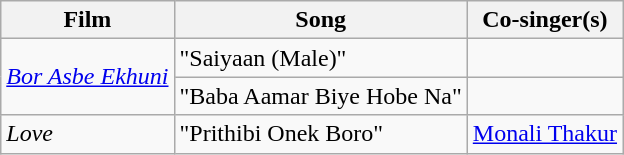<table class="wikitable plainrowheaders" textcolor:#000;">
<tr>
<th scope="col"><strong>Film</strong></th>
<th scope="col"><strong>Song</strong></th>
<th scope="col"><strong>Co-singer(s)</strong></th>
</tr>
<tr>
<td rowspan="2"><em><a href='#'>Bor Asbe Ekhuni</a></em></td>
<td>"Saiyaan (Male)"</td>
<td></td>
</tr>
<tr>
<td>"Baba Aamar Biye Hobe Na"</td>
<td></td>
</tr>
<tr>
<td><em>Love</em></td>
<td>"Prithibi Onek Boro"</td>
<td><a href='#'>Monali Thakur</a></td>
</tr>
</table>
